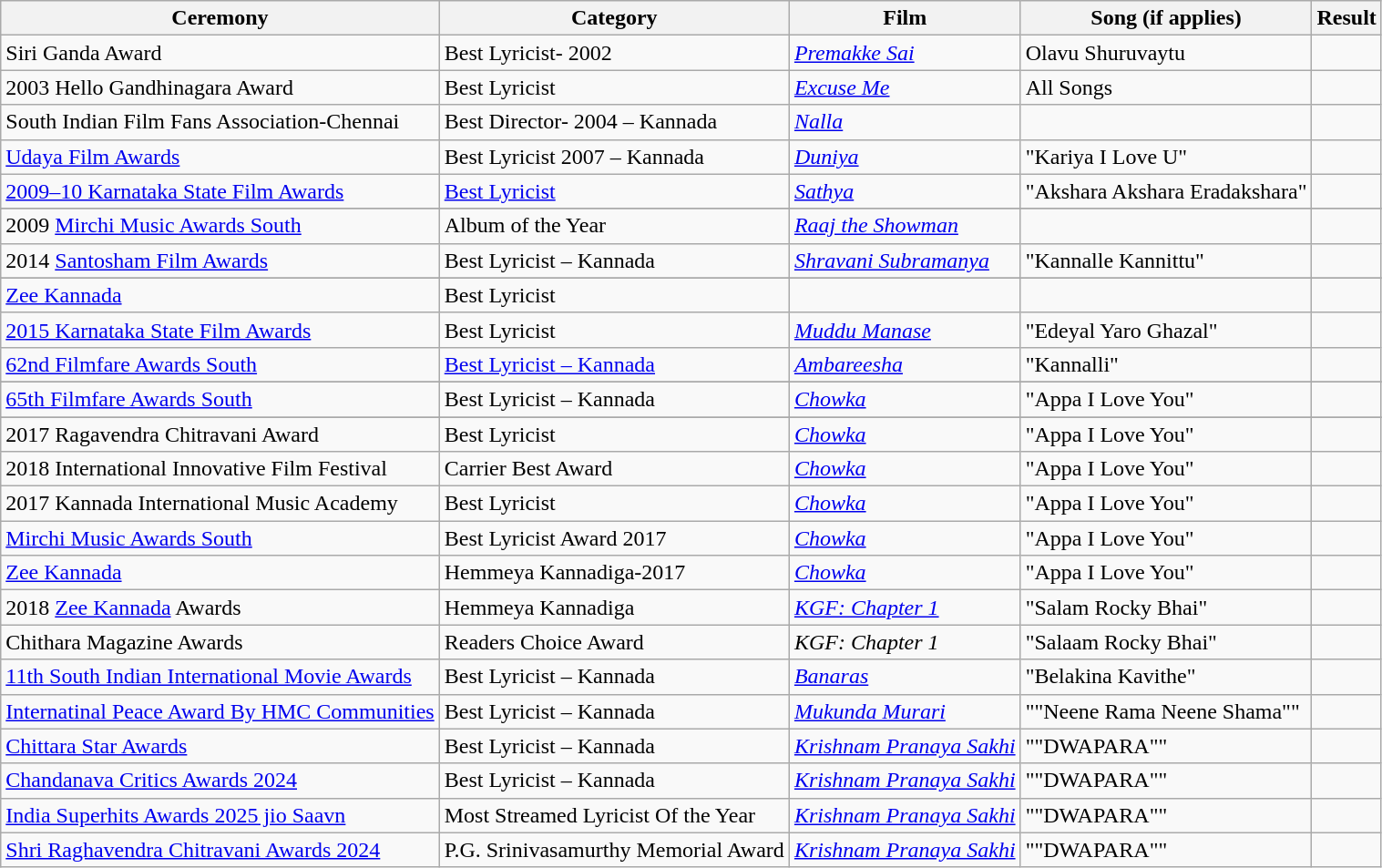<table class="wikitable">
<tr>
<th>Ceremony</th>
<th>Category</th>
<th>Film</th>
<th>Song (if applies)</th>
<th>Result</th>
</tr>
<tr>
<td>Siri Ganda Award</td>
<td>Best Lyricist- 2002</td>
<td><em><a href='#'>Premakke Sai</a></em></td>
<td>Olavu Shuruvaytu</td>
<td></td>
</tr>
<tr>
<td>2003 Hello Gandhinagara Award</td>
<td>Best Lyricist</td>
<td><em><a href='#'>Excuse Me</a></em></td>
<td>All Songs</td>
<td></td>
</tr>
<tr>
<td>South Indian Film Fans Association-Chennai </td>
<td>Best Director- 2004 – Kannada</td>
<td><em><a href='#'>Nalla</a></em></td>
<td></td>
<td></td>
</tr>
<tr>
<td><a href='#'>Udaya Film Awards</a></td>
<td>Best Lyricist 2007 – Kannada</td>
<td><em><a href='#'>Duniya</a></em></td>
<td>"Kariya I Love U"</td>
<td></td>
</tr>
<tr>
<td><a href='#'>2009–10 Karnataka State Film Awards</a></td>
<td><a href='#'>Best Lyricist</a></td>
<td><em><a href='#'>Sathya</a></em></td>
<td>"Akshara Akshara Eradakshara"</td>
<td></td>
</tr>
<tr bgcolor=#ccccff>
</tr>
<tr>
<td>2009 <a href='#'>Mirchi Music Awards South</a></td>
<td>Album of the Year</td>
<td><em><a href='#'>Raaj the Showman</a></em></td>
<td></td>
<td></td>
</tr>
<tr>
<td>2014 <a href='#'>Santosham Film Awards</a></td>
<td>Best Lyricist – Kannada</td>
<td><em><a href='#'>Shravani Subramanya</a></em></td>
<td>"Kannalle Kannittu"</td>
<td></td>
</tr>
<tr bgcolor=#ccccff>
</tr>
<tr>
</tr>
<tr>
<td><a href='#'>Zee Kannada</a></td>
<td>Best Lyricist</td>
<td></td>
<td></td>
<td></td>
</tr>
<tr>
<td><a href='#'>2015 Karnataka State Film Awards</a></td>
<td>Best Lyricist</td>
<td><em><a href='#'>Muddu Manase</a></em></td>
<td>"Edeyal Yaro Ghazal"</td>
<td></td>
</tr>
<tr>
<td><a href='#'>62nd Filmfare Awards South</a></td>
<td><a href='#'>Best Lyricist – Kannada</a></td>
<td><em><a href='#'>Ambareesha</a></em></td>
<td>"Kannalli"</td>
<td></td>
</tr>
<tr bgcolor=#ccccff>
</tr>
<tr>
<td><a href='#'>65th Filmfare Awards South</a></td>
<td>Best Lyricist – Kannada</td>
<td><em><a href='#'>Chowka</a></em></td>
<td>"Appa I Love You"</td>
<td></td>
</tr>
<tr bgcolor=#ccccff>
</tr>
<tr>
<td>2017 Ragavendra Chitravani Award</td>
<td>Best Lyricist</td>
<td><em><a href='#'>Chowka</a></em></td>
<td>"Appa I Love You"</td>
<td></td>
</tr>
<tr>
<td>2018 International Innovative Film Festival </td>
<td>Carrier Best Award</td>
<td><em><a href='#'>Chowka</a></em></td>
<td>"Appa I Love You"</td>
<td></td>
</tr>
<tr>
<td>2017 Kannada International Music Academy </td>
<td>Best Lyricist</td>
<td><em><a href='#'>Chowka</a></em></td>
<td>"Appa I Love You"</td>
<td></td>
</tr>
<tr>
<td><a href='#'>Mirchi Music Awards South</a></td>
<td>Best Lyricist Award 2017</td>
<td><em><a href='#'>Chowka</a></em></td>
<td>"Appa I Love You"</td>
<td></td>
</tr>
<tr>
<td><a href='#'>Zee Kannada</a></td>
<td>Hemmeya Kannadiga-2017</td>
<td><em><a href='#'>Chowka</a></em></td>
<td>"Appa I Love You"</td>
<td></td>
</tr>
<tr>
<td>2018 <a href='#'>Zee Kannada</a> Awards</td>
<td>Hemmeya Kannadiga</td>
<td><em><a href='#'>KGF: Chapter 1</a></em></td>
<td>"Salam Rocky Bhai"</td>
<td></td>
</tr>
<tr>
<td>Chithara Magazine Awards </td>
<td>Readers Choice Award</td>
<td><em>KGF: Chapter 1</em></td>
<td>"Salaam Rocky Bhai"</td>
<td></td>
</tr>
<tr>
<td><a href='#'>11th South Indian International Movie Awards</a></td>
<td>Best Lyricist – Kannada</td>
<td><em><a href='#'>Banaras</a></em></td>
<td>"Belakina Kavithe"</td>
<td></td>
</tr>
<tr>
<td><a href='#'>Internatinal Peace Award By HMC Communities</a></td>
<td>Best Lyricist – Kannada</td>
<td><em><a href='#'> Mukunda Murari</a></em></td>
<td>""Neene Rama Neene Shama""</td>
<td></td>
</tr>
<tr>
<td><a href='#'>Chittara Star Awards </a></td>
<td>Best Lyricist – Kannada</td>
<td><em><a href='#'>Krishnam Pranaya Sakhi</a></em></td>
<td>""DWAPARA""</td>
<td></td>
</tr>
<tr>
<td><a href='#'>Chandanava Critics Awards 2024</a></td>
<td>Best Lyricist – Kannada</td>
<td><em><a href='#'>Krishnam Pranaya Sakhi</a></em></td>
<td>""DWAPARA""</td>
<td></td>
</tr>
<tr>
<td><a href='#'>India Superhits Awards 2025 jio Saavn </a></td>
<td>Most Streamed Lyricist Of the Year</td>
<td><em><a href='#'>Krishnam Pranaya Sakhi</a></em></td>
<td>""DWAPARA""</td>
<td></td>
</tr>
<tr>
<td><a href='#'>Shri Raghavendra Chitravani Awards 2024</a></td>
<td>P.G. Srinivasamurthy Memorial Award</td>
<td><em><a href='#'>Krishnam Pranaya Sakhi</a></em></td>
<td>""DWAPARA""</td>
<td></td>
</tr>
</table>
